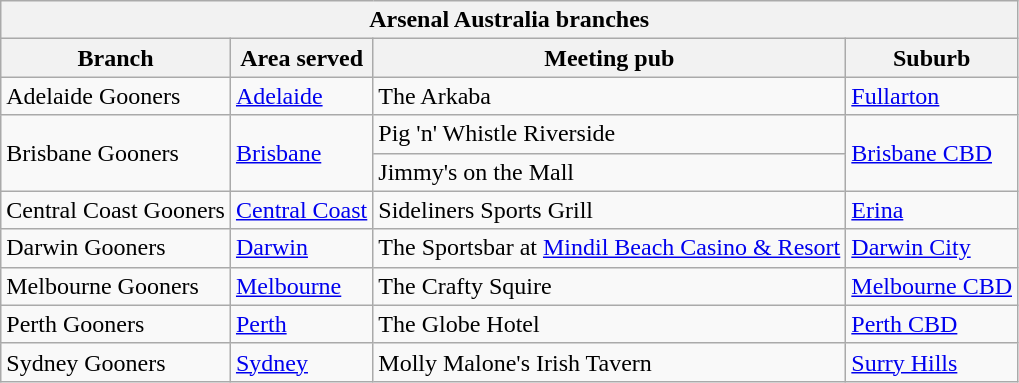<table class="wikitable">
<tr>
<th colspan="4">Arsenal Australia branches</th>
</tr>
<tr>
<th>Branch</th>
<th>Area served</th>
<th>Meeting pub</th>
<th>Suburb</th>
</tr>
<tr>
<td>Adelaide Gooners</td>
<td><a href='#'>Adelaide</a></td>
<td>The Arkaba</td>
<td><a href='#'>Fullarton</a></td>
</tr>
<tr>
<td rowspan="2">Brisbane Gooners</td>
<td rowspan="2"><a href='#'>Brisbane</a></td>
<td>Pig 'n' Whistle Riverside</td>
<td rowspan="2"><a href='#'>Brisbane CBD</a></td>
</tr>
<tr>
<td>Jimmy's on the Mall</td>
</tr>
<tr>
<td>Central Coast Gooners</td>
<td><a href='#'>Central Coast</a></td>
<td>Sideliners Sports Grill</td>
<td><a href='#'>Erina</a></td>
</tr>
<tr>
<td>Darwin Gooners</td>
<td><a href='#'>Darwin</a></td>
<td>The Sportsbar at <a href='#'>Mindil Beach Casino & Resort</a></td>
<td><a href='#'>Darwin City</a></td>
</tr>
<tr>
<td>Melbourne Gooners</td>
<td><a href='#'>Melbourne</a></td>
<td>The Crafty Squire</td>
<td><a href='#'>Melbourne CBD</a></td>
</tr>
<tr>
<td>Perth Gooners</td>
<td><a href='#'>Perth</a></td>
<td>The Globe Hotel</td>
<td><a href='#'>Perth CBD</a></td>
</tr>
<tr>
<td>Sydney Gooners</td>
<td><a href='#'>Sydney</a></td>
<td>Molly Malone's Irish Tavern</td>
<td><a href='#'>Surry Hills</a></td>
</tr>
</table>
